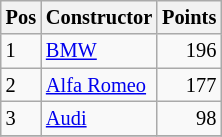<table class="wikitable"   style="font-size:   85%;">
<tr>
<th>Pos</th>
<th>Constructor</th>
<th>Points</th>
</tr>
<tr>
<td>1</td>
<td> <a href='#'>BMW</a></td>
<td align="right">196</td>
</tr>
<tr>
<td>2</td>
<td> <a href='#'>Alfa Romeo</a></td>
<td align="right">177</td>
</tr>
<tr>
<td>3</td>
<td> <a href='#'>Audi</a></td>
<td align="right">98</td>
</tr>
<tr>
</tr>
</table>
